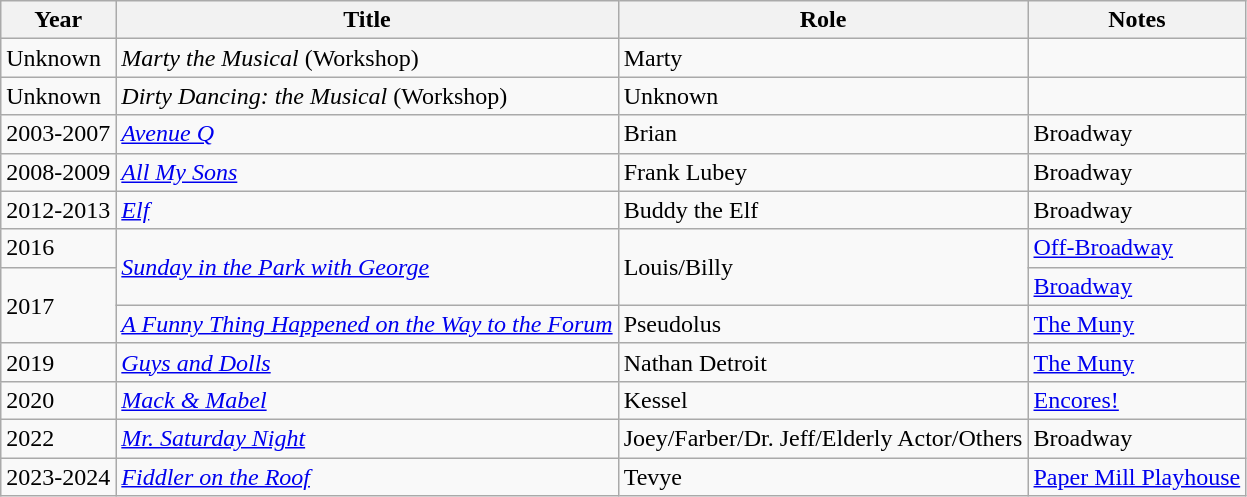<table class="wikitable">
<tr>
<th>Year</th>
<th>Title</th>
<th>Role</th>
<th>Notes</th>
</tr>
<tr>
<td>Unknown</td>
<td><em>Marty the Musical</em> (Workshop)</td>
<td>Marty</td>
<td></td>
</tr>
<tr>
<td>Unknown</td>
<td><em>Dirty Dancing: the Musical</em> (Workshop)</td>
<td>Unknown</td>
<td></td>
</tr>
<tr>
<td>2003-2007</td>
<td><em><a href='#'>Avenue Q</a></em></td>
<td>Brian</td>
<td>Broadway</td>
</tr>
<tr>
<td>2008-2009</td>
<td><em><a href='#'>All My Sons</a></em></td>
<td>Frank Lubey</td>
<td>Broadway</td>
</tr>
<tr>
<td>2012-2013</td>
<td><a href='#'><em>Elf</em></a></td>
<td>Buddy the Elf</td>
<td>Broadway</td>
</tr>
<tr>
<td>2016</td>
<td rowspan=2><em><a href='#'>Sunday in the Park with George</a></em></td>
<td rowspan=2>Louis/Billy</td>
<td><a href='#'>Off-Broadway</a></td>
</tr>
<tr>
<td rowspan=2>2017</td>
<td><a href='#'>Broadway</a></td>
</tr>
<tr>
<td><em><a href='#'>A Funny Thing Happened on the Way to the Forum</a></em></td>
<td>Pseudolus</td>
<td><a href='#'>The Muny</a></td>
</tr>
<tr>
<td>2019</td>
<td><em><a href='#'>Guys and Dolls</a></em></td>
<td>Nathan Detroit</td>
<td><a href='#'>The Muny</a></td>
</tr>
<tr>
<td>2020</td>
<td><em><a href='#'>Mack & Mabel</a></em></td>
<td>Kessel</td>
<td><a href='#'>Encores!</a></td>
</tr>
<tr>
<td>2022</td>
<td><a href='#'><em>Mr. Saturday Night</em></a></td>
<td>Joey/Farber/Dr. Jeff/Elderly Actor/Others</td>
<td>Broadway</td>
</tr>
<tr>
<td>2023-2024</td>
<td><em><a href='#'>Fiddler on the Roof</a></em></td>
<td>Tevye</td>
<td><a href='#'>Paper Mill Playhouse</a></td>
</tr>
</table>
